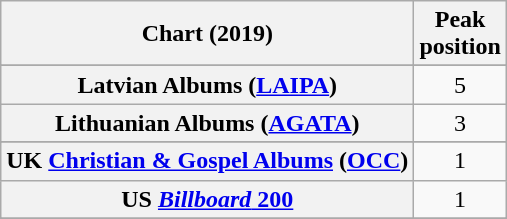<table class="wikitable sortable plainrowheaders" style="text-align:center">
<tr>
<th scope="col">Chart (2019)</th>
<th scope="col">Peak<br>position</th>
</tr>
<tr>
</tr>
<tr>
</tr>
<tr>
</tr>
<tr>
</tr>
<tr>
</tr>
<tr>
</tr>
<tr>
</tr>
<tr>
</tr>
<tr>
</tr>
<tr>
</tr>
<tr>
</tr>
<tr>
</tr>
<tr>
<th scope="row">Latvian Albums (<a href='#'>LAIPA</a>)</th>
<td>5</td>
</tr>
<tr>
<th scope="row">Lithuanian Albums (<a href='#'>AGATA</a>)</th>
<td>3</td>
</tr>
<tr>
</tr>
<tr>
</tr>
<tr>
</tr>
<tr>
</tr>
<tr>
</tr>
<tr>
</tr>
<tr>
<th scope="row">UK <a href='#'>Christian & Gospel Albums</a> (<a href='#'>OCC</a>)</th>
<td>1</td>
</tr>
<tr>
<th scope="row">US <a href='#'><em>Billboard</em> 200</a></th>
<td>1</td>
</tr>
<tr>
</tr>
<tr>
</tr>
</table>
